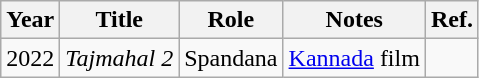<table class="wikitable sortable plainrowheaders">
<tr>
<th>Year</th>
<th>Title</th>
<th>Role</th>
<th class="unsortable">Notes</th>
<th class="unsortable">Ref.</th>
</tr>
<tr>
<td>2022</td>
<td><em>Tajmahal 2</em></td>
<td>Spandana</td>
<td><a href='#'>Kannada</a> film</td>
<td></td>
</tr>
</table>
